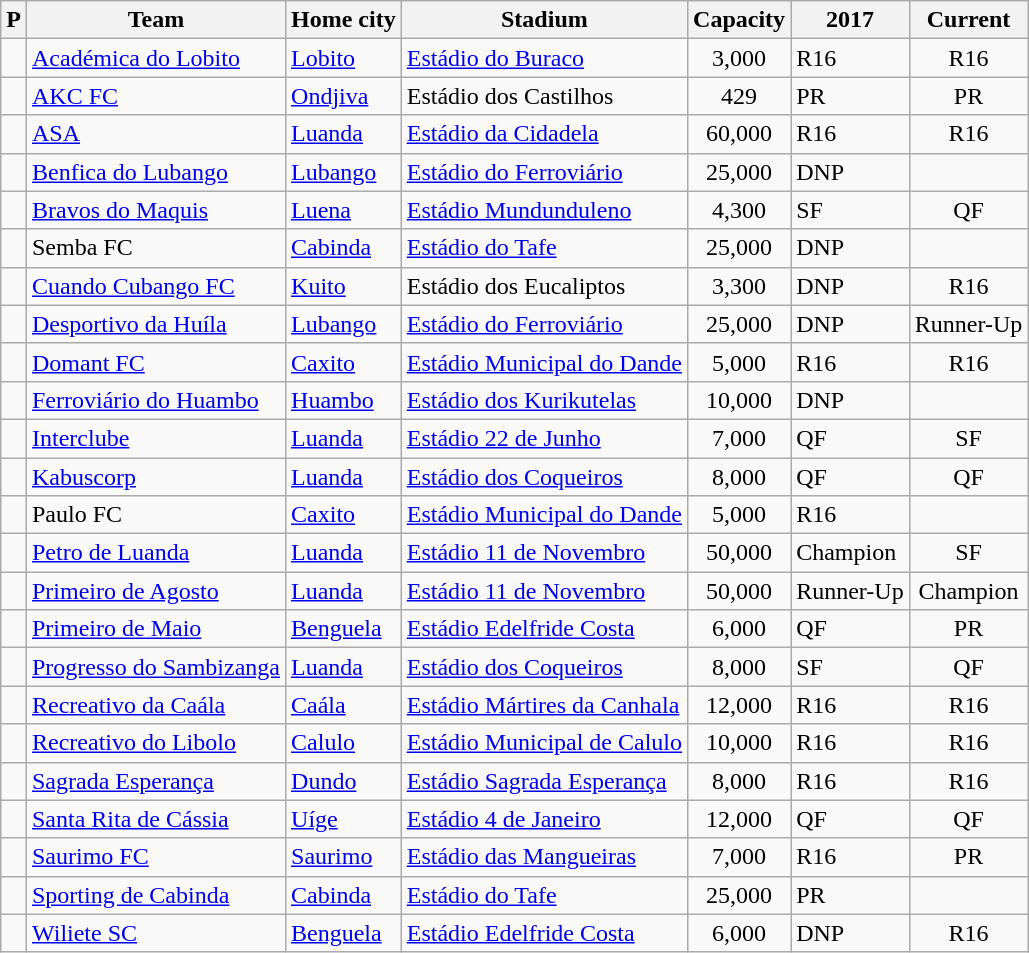<table class="wikitable sortable">
<tr>
<th>P</th>
<th>Team</th>
<th>Home city</th>
<th>Stadium</th>
<th>Capacity</th>
<th>2017</th>
<th>Current</th>
</tr>
<tr>
<td></td>
<td><a href='#'>Académica do Lobito</a></td>
<td><a href='#'>Lobito</a></td>
<td><a href='#'>Estádio do Buraco</a></td>
<td align="center">3,000</td>
<td data-sort-value="5">R16</td>
<td align="center" data-sort-value="5">R16</td>
</tr>
<tr>
<td></td>
<td><a href='#'>AKC FC</a></td>
<td><a href='#'>Ondjiva</a></td>
<td>Estádio dos Castilhos</td>
<td align="center">429</td>
<td data-sort-value="6">PR</td>
<td align="center" data-sort-value="6">PR</td>
</tr>
<tr>
<td></td>
<td><a href='#'>ASA</a></td>
<td><a href='#'>Luanda</a></td>
<td><a href='#'>Estádio da Cidadela</a></td>
<td align="center">60,000</td>
<td data-sort-value="5">R16</td>
<td align="center" data-sort-value="5">R16</td>
</tr>
<tr>
<td></td>
<td><a href='#'>Benfica do Lubango</a></td>
<td><a href='#'>Lubango</a></td>
<td><a href='#'>Estádio do Ferroviário</a></td>
<td align="center">25,000</td>
<td>DNP</td>
<td align=center data-sort-value="7"></td>
</tr>
<tr>
<td></td>
<td><a href='#'>Bravos do Maquis</a></td>
<td><a href='#'>Luena</a></td>
<td><a href='#'>Estádio Mundunduleno</a></td>
<td align="center">4,300</td>
<td data-sort-value="3">SF</td>
<td align=center data-sort-value="4">QF</td>
</tr>
<tr>
<td></td>
<td>Semba FC</td>
<td><a href='#'>Cabinda</a></td>
<td><a href='#'>Estádio do Tafe</a></td>
<td align="center">25,000</td>
<td>DNP</td>
<td align=center data-sort-value="7"></td>
</tr>
<tr>
<td></td>
<td><a href='#'>Cuando Cubango FC</a></td>
<td><a href='#'>Kuito</a></td>
<td>Estádio dos Eucaliptos</td>
<td align="center">3,300</td>
<td>DNP</td>
<td align="center" data-sort-value="5">R16</td>
</tr>
<tr>
<td></td>
<td><a href='#'>Desportivo da Huíla</a></td>
<td><a href='#'>Lubango</a></td>
<td><a href='#'>Estádio do Ferroviário</a></td>
<td align="center">25,000</td>
<td>DNP</td>
<td align=center data-sort-value="2">Runner-Up</td>
</tr>
<tr>
<td></td>
<td><a href='#'>Domant FC</a></td>
<td><a href='#'>Caxito</a></td>
<td><a href='#'>Estádio Municipal do Dande</a></td>
<td align="center">5,000</td>
<td data-sort-value="5">R16</td>
<td align="center" data-sort-value="5">R16</td>
</tr>
<tr>
<td></td>
<td><a href='#'>Ferroviário do Huambo</a></td>
<td><a href='#'>Huambo</a></td>
<td><a href='#'>Estádio dos Kurikutelas</a></td>
<td align="center">10,000</td>
<td>DNP</td>
<td align=center data-sort-value="7"></td>
</tr>
<tr>
<td></td>
<td><a href='#'>Interclube</a></td>
<td><a href='#'>Luanda</a></td>
<td><a href='#'>Estádio 22 de Junho</a></td>
<td align="center">7,000</td>
<td data-sort-value="4">QF</td>
<td align=center data-sort-value="3">SF</td>
</tr>
<tr>
<td></td>
<td><a href='#'>Kabuscorp</a></td>
<td><a href='#'>Luanda</a></td>
<td><a href='#'>Estádio dos Coqueiros</a></td>
<td align="center">8,000</td>
<td data-sort-value="4">QF</td>
<td align=center data-sort-value="4">QF</td>
</tr>
<tr>
<td></td>
<td>Paulo FC</td>
<td><a href='#'>Caxito</a></td>
<td><a href='#'>Estádio Municipal do Dande</a></td>
<td align="center">5,000</td>
<td data-sort-value="5">R16</td>
<td align=center data-sort-value="8"></td>
</tr>
<tr>
<td></td>
<td><a href='#'>Petro de Luanda</a></td>
<td><a href='#'>Luanda</a></td>
<td><a href='#'>Estádio 11 de Novembro</a></td>
<td align="center">50,000</td>
<td data-sort-value="1">Champion</td>
<td align=center data-sort-value="3">SF</td>
</tr>
<tr>
<td></td>
<td><a href='#'>Primeiro de Agosto</a></td>
<td><a href='#'>Luanda</a></td>
<td><a href='#'>Estádio 11 de Novembro</a></td>
<td align="center">50,000</td>
<td data-sort-value="2">Runner-Up</td>
<td align=center data-sort-value="1">Champion</td>
</tr>
<tr>
<td></td>
<td><a href='#'>Primeiro de Maio</a></td>
<td><a href='#'>Benguela</a></td>
<td><a href='#'>Estádio Edelfride Costa</a></td>
<td align="center">6,000</td>
<td data-sort-value="4">QF</td>
<td align="center" data-sort-value="6">PR</td>
</tr>
<tr>
<td></td>
<td><a href='#'>Progresso do Sambizanga</a></td>
<td><a href='#'>Luanda</a></td>
<td><a href='#'>Estádio dos Coqueiros</a></td>
<td align="center">8,000</td>
<td data-sort-value="3">SF</td>
<td align="center" data-sort-value="4">QF</td>
</tr>
<tr>
<td></td>
<td><a href='#'>Recreativo da Caála</a></td>
<td><a href='#'>Caála</a></td>
<td><a href='#'>Estádio Mártires da Canhala</a></td>
<td align="center">12,000</td>
<td data-sort-value="5">R16</td>
<td align="center" data-sort-value="5">R16</td>
</tr>
<tr>
<td></td>
<td><a href='#'>Recreativo do Libolo</a></td>
<td><a href='#'>Calulo</a></td>
<td><a href='#'>Estádio Municipal de Calulo</a></td>
<td align="center">10,000</td>
<td data-sort-value="5">R16</td>
<td align="center" data-sort-value="5">R16</td>
</tr>
<tr>
<td></td>
<td><a href='#'>Sagrada Esperança</a></td>
<td><a href='#'>Dundo</a></td>
<td><a href='#'>Estádio Sagrada Esperança</a></td>
<td align="center">8,000</td>
<td data-sort-value="5">R16</td>
<td align="center" data-sort-value="5">R16</td>
</tr>
<tr>
<td></td>
<td><a href='#'>Santa Rita de Cássia</a></td>
<td><a href='#'>Uíge</a></td>
<td><a href='#'>Estádio 4 de Janeiro</a></td>
<td align="center">12,000</td>
<td data-sort-value="4">QF</td>
<td align=center data-sort-value="4">QF</td>
</tr>
<tr>
<td></td>
<td><a href='#'>Saurimo FC</a></td>
<td><a href='#'>Saurimo</a></td>
<td><a href='#'>Estádio das Mangueiras</a></td>
<td align="center">7,000</td>
<td data-sort-value="5">R16</td>
<td align="center" data-sort-value="6">PR</td>
</tr>
<tr>
<td></td>
<td><a href='#'>Sporting de Cabinda</a></td>
<td><a href='#'>Cabinda</a></td>
<td><a href='#'>Estádio do Tafe</a></td>
<td align="center">25,000</td>
<td data-sort-value="6">PR</td>
<td align=center data-sort-value="7"></td>
</tr>
<tr>
<td></td>
<td><a href='#'>Wiliete SC</a></td>
<td><a href='#'>Benguela</a></td>
<td><a href='#'>Estádio Edelfride Costa</a></td>
<td align="center">6,000</td>
<td data-sort-value="6">DNP</td>
<td align="center" data-sort-value="5">R16</td>
</tr>
</table>
